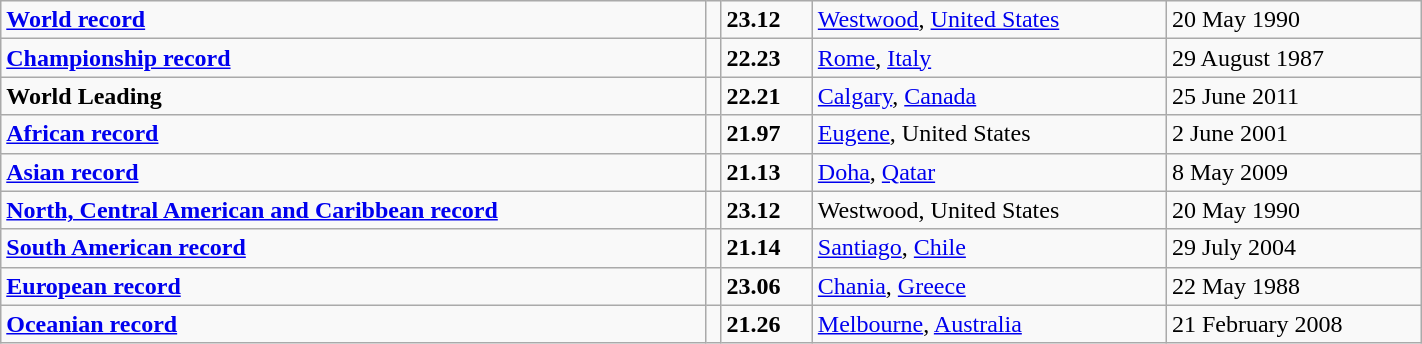<table class="wikitable" width=75%>
<tr>
<td><strong><a href='#'>World record</a></strong></td>
<td></td>
<td><strong>23.12</strong></td>
<td><a href='#'>Westwood</a>, <a href='#'>United States</a></td>
<td>20 May 1990</td>
</tr>
<tr>
<td><strong><a href='#'>Championship record</a></strong></td>
<td></td>
<td><strong>22.23</strong></td>
<td><a href='#'>Rome</a>, <a href='#'>Italy</a></td>
<td>29 August 1987</td>
</tr>
<tr>
<td><strong>World Leading</strong></td>
<td></td>
<td><strong>22.21</strong></td>
<td><a href='#'>Calgary</a>, <a href='#'>Canada</a></td>
<td>25 June 2011</td>
</tr>
<tr>
<td><strong><a href='#'>African record</a></strong></td>
<td></td>
<td><strong>21.97</strong></td>
<td><a href='#'>Eugene</a>, United States</td>
<td>2 June 2001</td>
</tr>
<tr>
<td><strong><a href='#'>Asian record</a></strong></td>
<td></td>
<td><strong>21.13</strong></td>
<td><a href='#'>Doha</a>, <a href='#'>Qatar</a></td>
<td>8 May 2009</td>
</tr>
<tr>
<td><strong><a href='#'>North, Central American and Caribbean record</a></strong></td>
<td></td>
<td><strong>23.12</strong></td>
<td>Westwood, United States</td>
<td>20 May 1990</td>
</tr>
<tr>
<td><strong><a href='#'>South American record</a></strong></td>
<td></td>
<td><strong>21.14</strong></td>
<td><a href='#'>Santiago</a>, <a href='#'>Chile</a></td>
<td>29 July 2004</td>
</tr>
<tr>
<td><strong><a href='#'>European record</a></strong></td>
<td></td>
<td><strong>23.06</strong></td>
<td><a href='#'>Chania</a>, <a href='#'>Greece</a></td>
<td>22 May 1988</td>
</tr>
<tr>
<td><strong><a href='#'>Oceanian record</a></strong></td>
<td></td>
<td><strong>21.26</strong></td>
<td><a href='#'>Melbourne</a>, <a href='#'>Australia</a></td>
<td>21 February 2008</td>
</tr>
</table>
